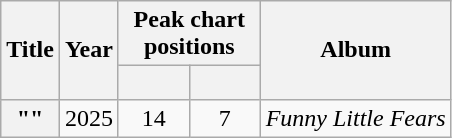<table class="wikitable plainrowheaders" style="text-align:center;">
<tr>
<th scope="col" rowspan="2">Title</th>
<th scope="col" rowspan="2">Year</th>
<th scope="col" colspan="2">Peak chart positions</th>
<th scope="col" rowspan="2">Album</th>
</tr>
<tr>
<th scope="col" style="width:3em;font-size:85%;"><a href='#'></a><br></th>
<th scope="col" style="width:3em;font-size:85%;"><a href='#'></a><br></th>
</tr>
<tr>
<th scope="row">""</th>
<td>2025</td>
<td>14</td>
<td>7</td>
<td><em>Funny Little Fears</em></td>
</tr>
</table>
